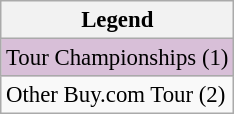<table class="wikitable" style="font-size:95%;">
<tr>
<th>Legend</th>
</tr>
<tr style="background:thistle;">
<td>Tour Championships (1)</td>
</tr>
<tr>
<td>Other Buy.com Tour (2)</td>
</tr>
</table>
